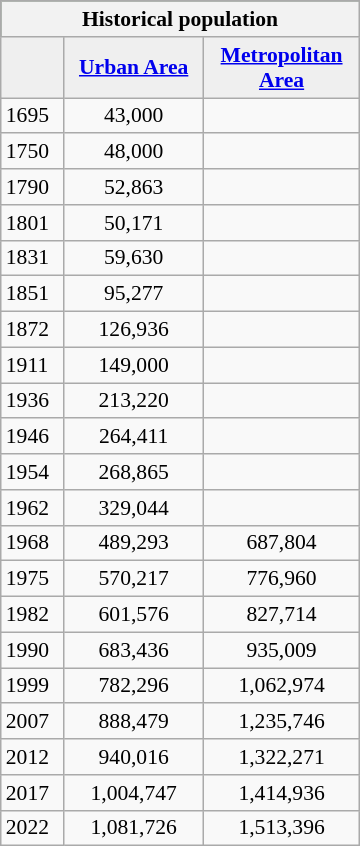<table class="wikitable" style="float:right; width:240px; font-size:90%; margin-right:10px; margin:10px">
<tr style="background:#020;">
<th colspan="5">Historical population</th>
</tr>
<tr style="background:#efefef;">
<td></td>
<td style="text-align:center;"><strong><a href='#'>Urban Area</a></strong></td>
<td style="text-align:center;"><strong><a href='#'>Metropolitan<br>Area</a></strong></td>
</tr>
<tr>
<td>1695</td>
<td align=center>43,000</td>
<td></td>
</tr>
<tr>
<td>1750</td>
<td align=center>48,000</td>
<td></td>
</tr>
<tr>
<td>1790</td>
<td align=center>52,863</td>
<td></td>
</tr>
<tr>
<td>1801</td>
<td align=center>50,171</td>
<td></td>
</tr>
<tr>
<td>1831</td>
<td align=center>59,630</td>
<td></td>
</tr>
<tr>
<td>1851</td>
<td align=center>95,277</td>
<td></td>
</tr>
<tr>
<td>1872</td>
<td align=center>126,936</td>
<td></td>
</tr>
<tr>
<td>1911</td>
<td align=center>149,000</td>
<td></td>
</tr>
<tr>
<td>1936</td>
<td align=center>213,220</td>
<td></td>
</tr>
<tr>
<td>1946</td>
<td align=center>264,411</td>
<td></td>
</tr>
<tr>
<td>1954</td>
<td align=center>268,865</td>
<td></td>
</tr>
<tr>
<td>1962</td>
<td align=center>329,044</td>
<td></td>
</tr>
<tr>
<td>1968</td>
<td align=center>489,293</td>
<td align=center>687,804</td>
</tr>
<tr>
<td>1975</td>
<td align=center>570,217</td>
<td align=center>776,960</td>
</tr>
<tr>
<td>1982</td>
<td align=center>601,576</td>
<td align=center>827,714</td>
</tr>
<tr>
<td>1990</td>
<td align=center>683,436</td>
<td align=center>935,009</td>
</tr>
<tr>
<td>1999</td>
<td align=center>782,296</td>
<td align=center>1,062,974</td>
</tr>
<tr>
<td>2007</td>
<td align=center>888,479</td>
<td align=center>1,235,746</td>
</tr>
<tr>
<td>2012</td>
<td align=center>940,016</td>
<td align=center>1,322,271</td>
</tr>
<tr>
<td>2017</td>
<td align=center>1,004,747</td>
<td align=center>1,414,936</td>
</tr>
<tr>
<td>2022</td>
<td align="center">1,081,726</td>
<td align="center">1,513,396</td>
</tr>
</table>
